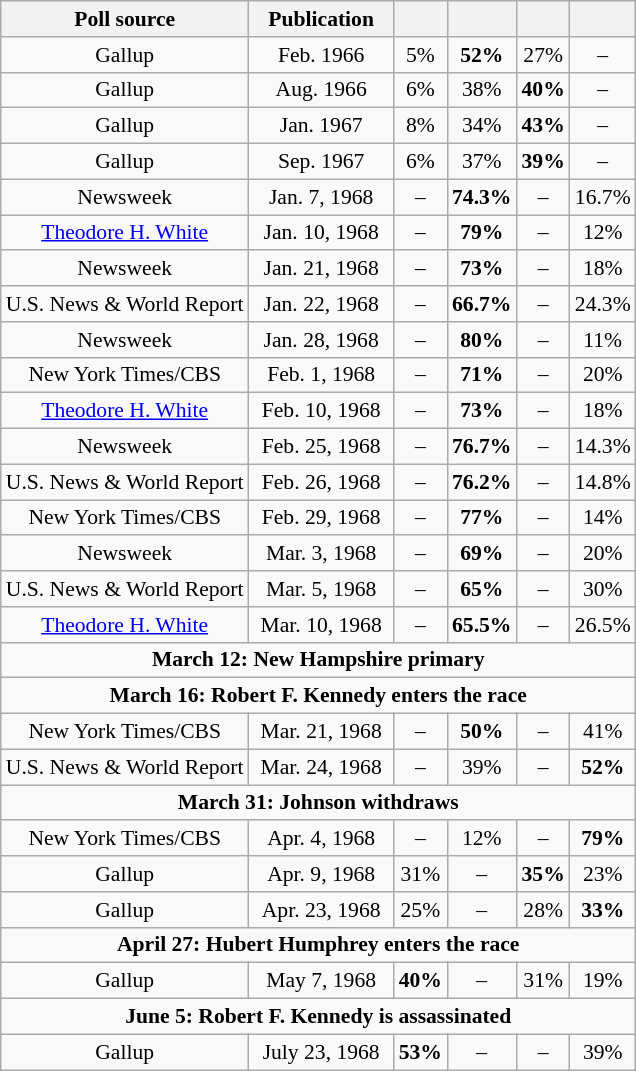<table class="wikitable" style="font-size:90%;text-align:center;">
<tr>
<th>Poll source</th>
<th style="width:90px;">Publication</th>
<th></th>
<th></th>
<th></th>
<th></th>
</tr>
<tr>
<td>Gallup</td>
<td>Feb. 1966</td>
<td>5%</td>
<td><strong>52%</strong></td>
<td>27%</td>
<td>–</td>
</tr>
<tr>
<td>Gallup</td>
<td>Aug. 1966</td>
<td>6%</td>
<td>38%</td>
<td><strong>40%</strong></td>
<td>–</td>
</tr>
<tr>
<td>Gallup</td>
<td>Jan. 1967</td>
<td>8%</td>
<td>34%</td>
<td><strong>43%</strong></td>
<td>–</td>
</tr>
<tr>
<td>Gallup</td>
<td>Sep. 1967</td>
<td>6%</td>
<td>37%</td>
<td><strong>39%</strong></td>
<td>–</td>
</tr>
<tr>
<td>Newsweek</td>
<td>Jan. 7, 1968</td>
<td>–</td>
<td><strong>74.3%</strong></td>
<td>–</td>
<td>16.7%</td>
</tr>
<tr>
<td><a href='#'>Theodore H. White</a></td>
<td>Jan. 10, 1968</td>
<td>–</td>
<td><strong>79%</strong></td>
<td>–</td>
<td>12%</td>
</tr>
<tr>
<td>Newsweek</td>
<td>Jan. 21, 1968</td>
<td>–</td>
<td><strong>73%</strong></td>
<td>–</td>
<td>18%</td>
</tr>
<tr>
<td>U.S. News & World Report</td>
<td>Jan. 22, 1968</td>
<td>–</td>
<td><strong>66.7%</strong></td>
<td>–</td>
<td>24.3%</td>
</tr>
<tr>
<td>Newsweek</td>
<td>Jan. 28, 1968</td>
<td>–</td>
<td><strong>80%</strong></td>
<td>–</td>
<td>11%</td>
</tr>
<tr>
<td>New York Times/CBS</td>
<td>Feb. 1, 1968</td>
<td>–</td>
<td><strong>71%</strong></td>
<td>–</td>
<td>20%</td>
</tr>
<tr>
<td><a href='#'>Theodore H. White</a></td>
<td>Feb. 10, 1968</td>
<td>–</td>
<td><strong>73%</strong></td>
<td>–</td>
<td>18%</td>
</tr>
<tr>
<td>Newsweek</td>
<td>Feb. 25, 1968</td>
<td>–</td>
<td><strong>76.7%</strong></td>
<td>–</td>
<td>14.3%</td>
</tr>
<tr>
<td>U.S. News & World Report</td>
<td>Feb. 26, 1968</td>
<td>–</td>
<td><strong>76.2%</strong></td>
<td>–</td>
<td>14.8%</td>
</tr>
<tr>
<td>New York Times/CBS</td>
<td>Feb. 29, 1968</td>
<td>–</td>
<td><strong>77%</strong></td>
<td>–</td>
<td>14%</td>
</tr>
<tr>
<td>Newsweek</td>
<td>Mar. 3, 1968</td>
<td>–</td>
<td><strong>69%</strong></td>
<td>–</td>
<td>20%</td>
</tr>
<tr>
<td>U.S. News & World Report</td>
<td>Mar. 5, 1968</td>
<td>–</td>
<td><strong>65%</strong></td>
<td>–</td>
<td>30%</td>
</tr>
<tr>
<td><a href='#'>Theodore H. White</a></td>
<td>Mar. 10, 1968</td>
<td>–</td>
<td><strong>65.5%</strong></td>
<td>–</td>
<td>26.5%</td>
</tr>
<tr>
<td colspan="6"><strong>March 12: New Hampshire primary</strong></td>
</tr>
<tr>
<td colspan="6"><strong>March 16: Robert F. Kennedy enters the race</strong></td>
</tr>
<tr>
<td>New York Times/CBS</td>
<td>Mar. 21, 1968</td>
<td>–</td>
<td><strong>50%</strong></td>
<td>–</td>
<td>41%</td>
</tr>
<tr>
<td>U.S. News & World Report</td>
<td>Mar. 24, 1968</td>
<td>–</td>
<td>39%</td>
<td>–</td>
<td><strong>52%</strong></td>
</tr>
<tr>
<td colspan="6"><strong>March 31: Johnson withdraws</strong></td>
</tr>
<tr>
<td>New York Times/CBS</td>
<td>Apr. 4, 1968</td>
<td>–</td>
<td>12%</td>
<td>–</td>
<td><strong>79%</strong></td>
</tr>
<tr>
<td>Gallup</td>
<td>Apr. 9, 1968</td>
<td>31%</td>
<td>–</td>
<td><strong>35%</strong></td>
<td>23%</td>
</tr>
<tr>
<td>Gallup</td>
<td>Apr. 23, 1968</td>
<td>25%</td>
<td>–</td>
<td>28%</td>
<td><strong>33%</strong></td>
</tr>
<tr>
<td colspan="6"><strong>April 27: Hubert Humphrey enters the race</strong></td>
</tr>
<tr>
<td>Gallup</td>
<td>May 7, 1968</td>
<td><strong>40%</strong></td>
<td>–</td>
<td>31%</td>
<td>19%</td>
</tr>
<tr>
<td colspan="6"><strong>June 5: Robert F. Kennedy is assassinated</strong></td>
</tr>
<tr>
<td>Gallup</td>
<td>July 23, 1968</td>
<td><strong>53%</strong></td>
<td>–</td>
<td>–</td>
<td>39%</td>
</tr>
</table>
